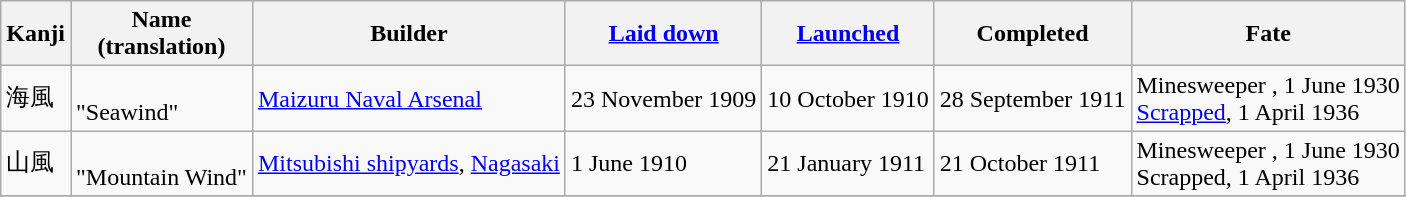<table class="wikitable plainrowheaders">
<tr>
<th scope="col">Kanji</th>
<th scope="col">Name<br>(translation)</th>
<th scope="col">Builder</th>
<th scope="col"><a href='#'>Laid down</a></th>
<th scope="col"><a href='#'>Launched</a></th>
<th scope="col">Completed</th>
<th scope="col">Fate</th>
</tr>
<tr>
<td scope="row">海風</td>
<td><br>"Seawind"</td>
<td><a href='#'>Maizuru Naval Arsenal</a></td>
<td>23 November 1909</td>
<td>10 October 1910</td>
<td>28 September 1911</td>
<td>Minesweeper , 1 June 1930 <br><a href='#'>Scrapped</a>, 1 April 1936</td>
</tr>
<tr>
<td scope="row">山風</td>
<td><br>"Mountain Wind"</td>
<td><a href='#'>Mitsubishi shipyards</a>, <a href='#'>Nagasaki</a></td>
<td>1 June 1910</td>
<td>21 January 1911</td>
<td>21 October 1911</td>
<td>Minesweeper , 1 June 1930<br>Scrapped, 1 April 1936</td>
</tr>
<tr>
</tr>
</table>
